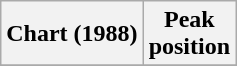<table class="wikitable">
<tr>
<th>Chart (1988)</th>
<th>Peak<br>position</th>
</tr>
<tr>
</tr>
</table>
